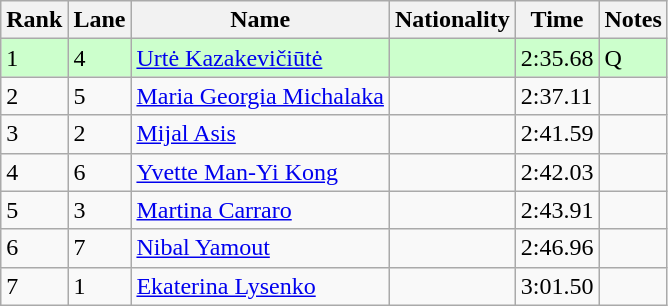<table class="wikitable">
<tr>
<th>Rank</th>
<th>Lane</th>
<th>Name</th>
<th>Nationality</th>
<th>Time</th>
<th>Notes</th>
</tr>
<tr bgcolor=ccffcc>
<td>1</td>
<td>4</td>
<td><a href='#'>Urtė Kazakevičiūtė</a></td>
<td></td>
<td>2:35.68</td>
<td>Q</td>
</tr>
<tr>
<td>2</td>
<td>5</td>
<td><a href='#'>Maria Georgia Michalaka</a></td>
<td></td>
<td>2:37.11</td>
<td></td>
</tr>
<tr>
<td>3</td>
<td>2</td>
<td><a href='#'>Mijal Asis</a></td>
<td></td>
<td>2:41.59</td>
<td></td>
</tr>
<tr>
<td>4</td>
<td>6</td>
<td><a href='#'>Yvette Man-Yi Kong</a></td>
<td></td>
<td>2:42.03</td>
<td></td>
</tr>
<tr>
<td>5</td>
<td>3</td>
<td><a href='#'>Martina Carraro</a></td>
<td></td>
<td>2:43.91</td>
<td></td>
</tr>
<tr>
<td>6</td>
<td>7</td>
<td><a href='#'>Nibal Yamout</a></td>
<td></td>
<td>2:46.96</td>
<td></td>
</tr>
<tr>
<td>7</td>
<td>1</td>
<td><a href='#'>Ekaterina Lysenko</a></td>
<td></td>
<td>3:01.50</td>
<td></td>
</tr>
</table>
